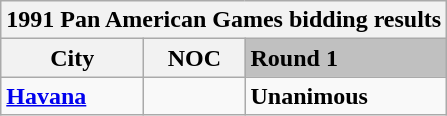<table class="wikitable">
<tr>
<th colspan="7">1991 Pan American Games bidding results</th>
</tr>
<tr>
<th>City</th>
<th>NOC</th>
<td bgcolor="silver"><strong>Round 1</strong></td>
</tr>
<tr>
<td><strong><a href='#'>Havana</a></strong></td>
<td><strong></strong></td>
<td><strong>Unanimous</strong></td>
</tr>
</table>
